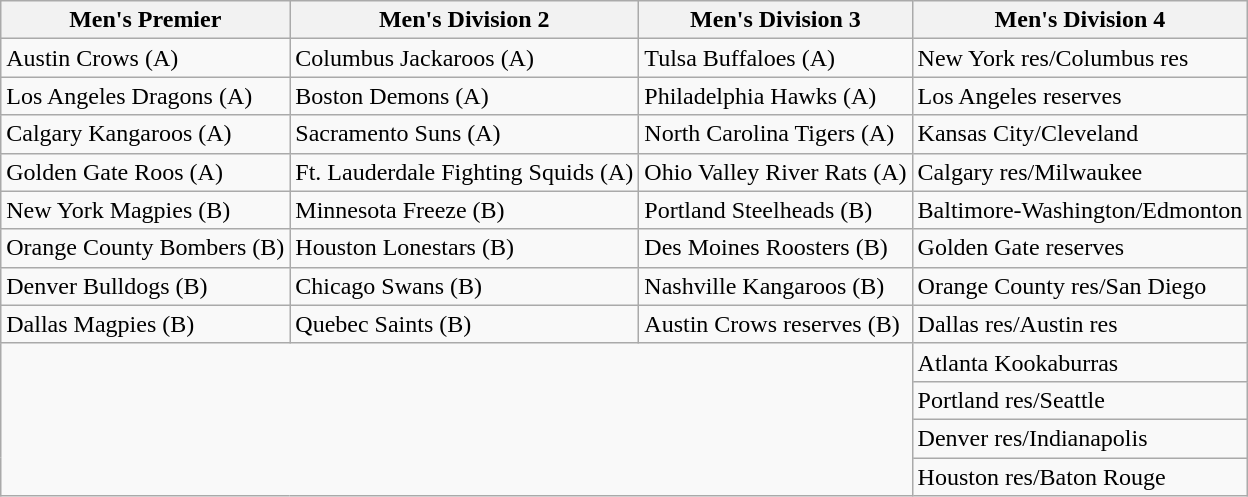<table class="wikitable">
<tr>
<th>Men's Premier</th>
<th>Men's Division 2</th>
<th>Men's Division 3</th>
<th>Men's Division 4</th>
</tr>
<tr>
<td>Austin Crows (A)</td>
<td>Columbus Jackaroos (A)</td>
<td>Tulsa Buffaloes (A)</td>
<td>New York res/Columbus res</td>
</tr>
<tr>
<td>Los Angeles Dragons (A)</td>
<td>Boston Demons (A)</td>
<td>Philadelphia Hawks (A)</td>
<td>Los Angeles reserves</td>
</tr>
<tr>
<td>Calgary Kangaroos (A)</td>
<td>Sacramento Suns (A)</td>
<td>North Carolina Tigers (A)</td>
<td>Kansas City/Cleveland</td>
</tr>
<tr>
<td>Golden Gate Roos (A)</td>
<td>Ft. Lauderdale Fighting Squids (A)</td>
<td>Ohio Valley River Rats (A)</td>
<td>Calgary res/Milwaukee</td>
</tr>
<tr>
<td>New York Magpies (B)</td>
<td>Minnesota Freeze (B)</td>
<td>Portland Steelheads (B)</td>
<td>Baltimore-Washington/Edmonton</td>
</tr>
<tr>
<td>Orange County Bombers (B)</td>
<td>Houston Lonestars (B)</td>
<td>Des Moines Roosters (B)</td>
<td>Golden Gate reserves</td>
</tr>
<tr>
<td>Denver Bulldogs (B)</td>
<td>Chicago Swans (B)</td>
<td>Nashville Kangaroos (B)</td>
<td>Orange County res/San Diego</td>
</tr>
<tr>
<td>Dallas Magpies (B)</td>
<td>Quebec Saints (B)</td>
<td>Austin Crows reserves (B)</td>
<td>Dallas res/Austin res</td>
</tr>
<tr>
<td colspan="3" rowspan="4"></td>
<td>Atlanta Kookaburras</td>
</tr>
<tr>
<td>Portland res/Seattle</td>
</tr>
<tr>
<td>Denver res/Indianapolis</td>
</tr>
<tr>
<td>Houston res/Baton Rouge</td>
</tr>
</table>
